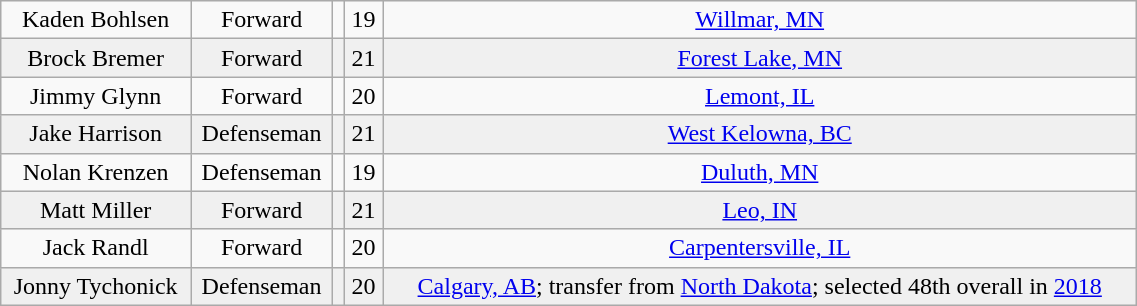<table class="wikitable" width="60%">
<tr align="center" bgcolor="">
<td>Kaden Bohlsen</td>
<td>Forward</td>
<td></td>
<td>19</td>
<td><a href='#'>Willmar, MN</a></td>
</tr>
<tr align="center" bgcolor="f0f0f0">
<td>Brock Bremer</td>
<td>Forward</td>
<td></td>
<td>21</td>
<td><a href='#'>Forest Lake, MN</a></td>
</tr>
<tr align="center" bgcolor="">
<td>Jimmy Glynn</td>
<td>Forward</td>
<td></td>
<td>20</td>
<td><a href='#'>Lemont, IL</a></td>
</tr>
<tr align="center" bgcolor="f0f0f0">
<td>Jake Harrison</td>
<td>Defenseman</td>
<td></td>
<td>21</td>
<td><a href='#'>West Kelowna, BC</a></td>
</tr>
<tr align="center" bgcolor="">
<td>Nolan Krenzen</td>
<td>Defenseman</td>
<td></td>
<td>19</td>
<td><a href='#'>Duluth, MN</a></td>
</tr>
<tr align="center" bgcolor="f0f0f0">
<td>Matt Miller</td>
<td>Forward</td>
<td></td>
<td>21</td>
<td><a href='#'>Leo, IN</a></td>
</tr>
<tr align="center" bgcolor="">
<td>Jack Randl</td>
<td>Forward</td>
<td></td>
<td>20</td>
<td><a href='#'>Carpentersville, IL</a></td>
</tr>
<tr align="center" bgcolor="f0f0f0">
<td>Jonny Tychonick</td>
<td>Defenseman</td>
<td></td>
<td>20</td>
<td><a href='#'>Calgary, AB</a>; transfer from <a href='#'>North Dakota</a>; selected 48th overall in <a href='#'>2018</a></td>
</tr>
</table>
